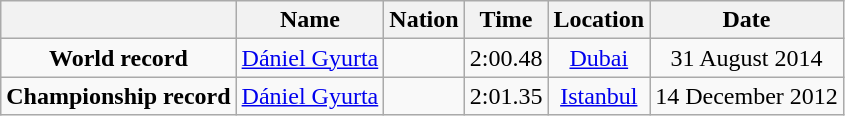<table class=wikitable style=text-align:center>
<tr>
<th></th>
<th>Name</th>
<th>Nation</th>
<th>Time</th>
<th>Location</th>
<th>Date</th>
</tr>
<tr>
<td><strong>World record</strong></td>
<td align=left><a href='#'>Dániel Gyurta</a></td>
<td align=left></td>
<td align=left>2:00.48</td>
<td><a href='#'>Dubai</a></td>
<td>31 August 2014</td>
</tr>
<tr>
<td><strong>Championship record</strong></td>
<td align=left><a href='#'>Dániel Gyurta</a></td>
<td align=left></td>
<td align=left>2:01.35</td>
<td><a href='#'>Istanbul</a></td>
<td>14 December 2012</td>
</tr>
</table>
